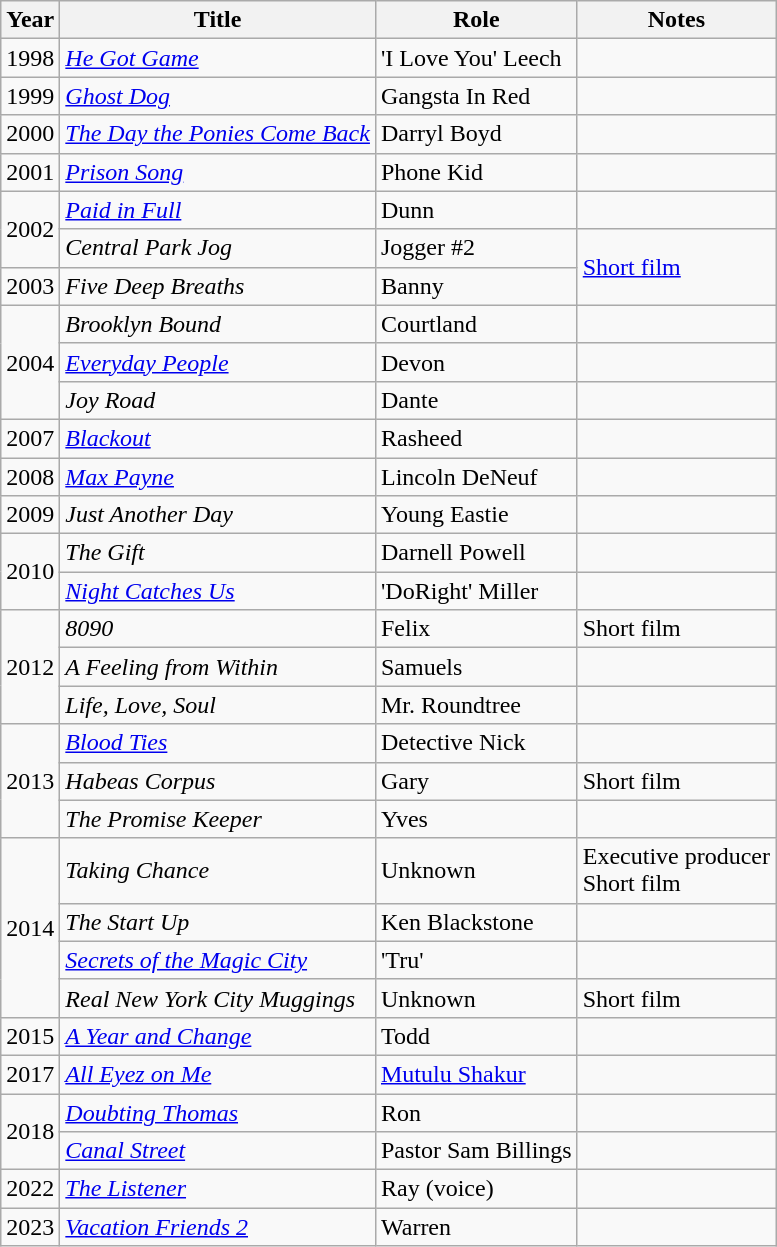<table class="wikitable sortable">
<tr>
<th>Year</th>
<th>Title</th>
<th>Role</th>
<th class="unsortable">Notes</th>
</tr>
<tr>
<td>1998</td>
<td><em><a href='#'>He Got Game</a></em></td>
<td>'I Love You' Leech</td>
<td></td>
</tr>
<tr>
<td>1999</td>
<td><em><a href='#'>Ghost Dog</a></em></td>
<td>Gangsta In Red</td>
<td></td>
</tr>
<tr>
<td>2000</td>
<td><em><a href='#'>The Day the Ponies Come Back</a></em></td>
<td>Darryl Boyd</td>
<td></td>
</tr>
<tr>
<td>2001</td>
<td><em><a href='#'>Prison Song</a></em></td>
<td>Phone Kid</td>
<td></td>
</tr>
<tr>
<td rowspan="2">2002</td>
<td><em><a href='#'>Paid in Full</a></em></td>
<td>Dunn</td>
<td></td>
</tr>
<tr>
<td><em>Central Park Jog</em></td>
<td>Jogger #2</td>
<td rowspan="2"><a href='#'>Short film</a></td>
</tr>
<tr>
<td>2003</td>
<td><em>Five Deep Breaths</em></td>
<td>Banny</td>
</tr>
<tr>
<td rowspan="3">2004</td>
<td><em>Brooklyn Bound</em></td>
<td>Courtland</td>
<td></td>
</tr>
<tr>
<td><em><a href='#'>Everyday People</a></em></td>
<td>Devon</td>
<td></td>
</tr>
<tr>
<td><em>Joy Road</em></td>
<td>Dante</td>
<td></td>
</tr>
<tr>
<td>2007</td>
<td><em><a href='#'>Blackout</a></em></td>
<td>Rasheed</td>
<td></td>
</tr>
<tr>
<td>2008</td>
<td><em><a href='#'>Max Payne</a></em></td>
<td>Lincoln DeNeuf</td>
<td></td>
</tr>
<tr>
<td>2009</td>
<td><em>Just Another Day</em></td>
<td>Young Eastie</td>
<td></td>
</tr>
<tr>
<td rowspan="2">2010</td>
<td><em>The Gift</em></td>
<td>Darnell Powell</td>
<td></td>
</tr>
<tr>
<td><em><a href='#'>Night Catches Us</a></em></td>
<td>'DoRight' Miller</td>
<td></td>
</tr>
<tr>
<td rowspan="3">2012</td>
<td><em>8090</em></td>
<td>Felix</td>
<td>Short film</td>
</tr>
<tr>
<td><em>A Feeling from Within</em></td>
<td>Samuels</td>
<td></td>
</tr>
<tr>
<td><em>Life, Love, Soul</em></td>
<td>Mr. Roundtree</td>
<td></td>
</tr>
<tr>
<td rowspan="3">2013</td>
<td><em><a href='#'>Blood Ties</a></em></td>
<td>Detective Nick</td>
<td></td>
</tr>
<tr>
<td><em>Habeas Corpus</em></td>
<td>Gary</td>
<td>Short film</td>
</tr>
<tr>
<td><em>The Promise Keeper</em></td>
<td>Yves</td>
<td></td>
</tr>
<tr>
<td rowspan="4">2014</td>
<td><em>Taking Chance</em></td>
<td>Unknown</td>
<td>Executive producer<br>Short film</td>
</tr>
<tr>
<td><em>The Start Up</em></td>
<td>Ken Blackstone</td>
<td></td>
</tr>
<tr>
<td><em><a href='#'>Secrets of the Magic City</a></em></td>
<td>'Tru'</td>
<td></td>
</tr>
<tr>
<td><em>Real New York City Muggings</em></td>
<td>Unknown</td>
<td>Short film</td>
</tr>
<tr>
<td>2015</td>
<td><em><a href='#'>A Year and Change</a></em></td>
<td>Todd</td>
<td></td>
</tr>
<tr>
<td>2017</td>
<td><em><a href='#'>All Eyez on Me</a></em></td>
<td><a href='#'>Mutulu Shakur</a></td>
<td></td>
</tr>
<tr>
<td rowspan="2">2018</td>
<td><em><a href='#'>Doubting Thomas</a></em></td>
<td>Ron</td>
<td></td>
</tr>
<tr>
<td><em><a href='#'>Canal Street</a></em></td>
<td>Pastor Sam Billings</td>
<td></td>
</tr>
<tr>
<td>2022</td>
<td><em><a href='#'>The Listener</a></em></td>
<td>Ray (voice)</td>
<td></td>
</tr>
<tr>
<td>2023</td>
<td><em><a href='#'>Vacation Friends 2</a></em></td>
<td>Warren</td>
<td></td>
</tr>
</table>
